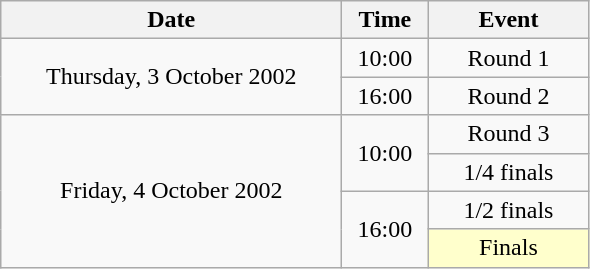<table class = "wikitable" style="text-align:center;">
<tr>
<th width=220>Date</th>
<th width=50>Time</th>
<th width=100>Event</th>
</tr>
<tr>
<td rowspan=2>Thursday, 3 October 2002</td>
<td>10:00</td>
<td>Round 1</td>
</tr>
<tr>
<td>16:00</td>
<td>Round 2</td>
</tr>
<tr>
<td rowspan=4>Friday, 4 October 2002</td>
<td rowspan=2>10:00</td>
<td>Round 3</td>
</tr>
<tr>
<td>1/4 finals</td>
</tr>
<tr>
<td rowspan=2>16:00</td>
<td>1/2 finals</td>
</tr>
<tr>
<td bgcolor=ffffcc>Finals</td>
</tr>
</table>
